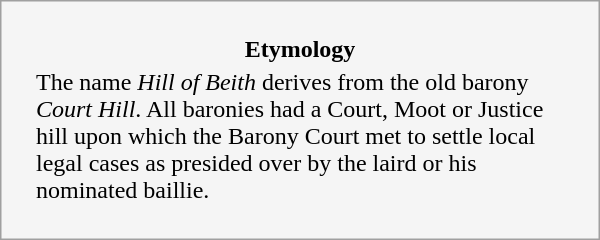<table style="float:left; margin:1em 1em 1em 1em; width:25em; border: 1px solid #a0a0a0; padding: 20px; background-color: #F5F5F5; text-align:left;">
<tr style="text-align:center;">
<td><strong>Etymology</strong></td>
</tr>
<tr style="text-align:left; font-size:x-medium;">
<td>The name <em>Hill of Beith</em> derives from the old barony <em>Court Hill</em>. All baronies had a Court, Moot or Justice hill upon which the Barony Court met to settle local legal cases as presided over by the laird or his nominated baillie.</td>
</tr>
</table>
